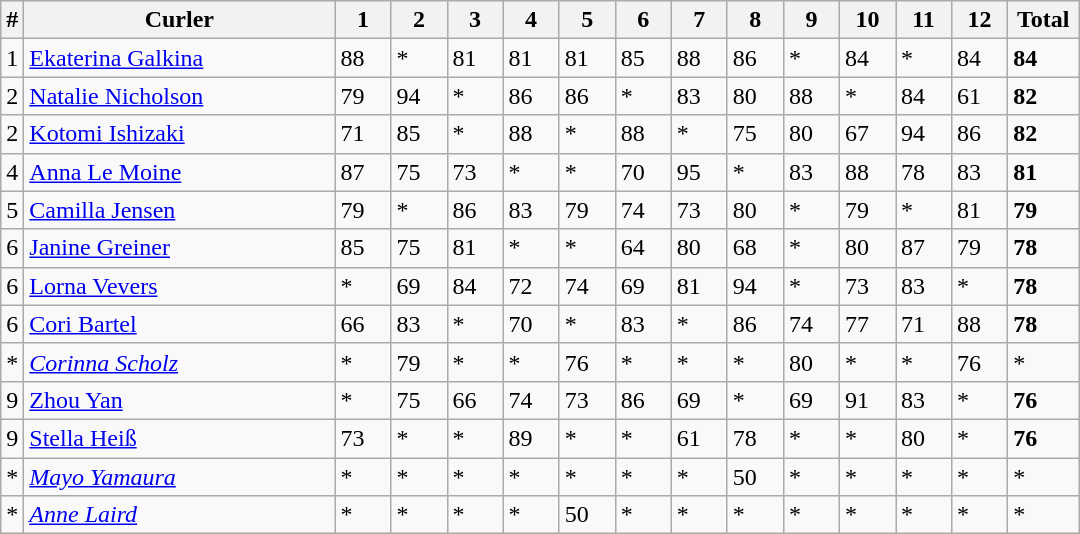<table class="wikitable">
<tr>
<th>#</th>
<th width=200>Curler</th>
<th width=30>1</th>
<th width=30>2</th>
<th width=30>3</th>
<th width=30>4</th>
<th width=30>5</th>
<th width=30>6</th>
<th width=30>7</th>
<th width=30>8</th>
<th width=30>9</th>
<th width=30>10</th>
<th width=30>11</th>
<th width=30>12</th>
<th width=40>Total</th>
</tr>
<tr>
<td>1</td>
<td> <a href='#'>Ekaterina Galkina</a></td>
<td>88</td>
<td>*</td>
<td>81</td>
<td>81</td>
<td>81</td>
<td>85</td>
<td>88</td>
<td>86</td>
<td>*</td>
<td>84</td>
<td>*</td>
<td>84</td>
<td><strong>84</strong></td>
</tr>
<tr>
<td>2</td>
<td> <a href='#'>Natalie Nicholson</a></td>
<td>79</td>
<td>94</td>
<td>*</td>
<td>86</td>
<td>86</td>
<td>*</td>
<td>83</td>
<td>80</td>
<td>88</td>
<td>*</td>
<td>84</td>
<td>61</td>
<td><strong>82</strong></td>
</tr>
<tr>
<td>2</td>
<td> <a href='#'>Kotomi Ishizaki</a></td>
<td>71</td>
<td>85</td>
<td>*</td>
<td>88</td>
<td>*</td>
<td>88</td>
<td>*</td>
<td>75</td>
<td>80</td>
<td>67</td>
<td>94</td>
<td>86</td>
<td><strong>82</strong></td>
</tr>
<tr>
<td>4</td>
<td> <a href='#'>Anna Le Moine</a></td>
<td>87</td>
<td>75</td>
<td>73</td>
<td>*</td>
<td>*</td>
<td>70</td>
<td>95</td>
<td>*</td>
<td>83</td>
<td>88</td>
<td>78</td>
<td>83</td>
<td><strong>81</strong></td>
</tr>
<tr>
<td>5</td>
<td> <a href='#'>Camilla Jensen</a></td>
<td>79</td>
<td>*</td>
<td>86</td>
<td>83</td>
<td>79</td>
<td>74</td>
<td>73</td>
<td>80</td>
<td>*</td>
<td>79</td>
<td>*</td>
<td>81</td>
<td><strong>79</strong></td>
</tr>
<tr>
<td>6</td>
<td> <a href='#'>Janine Greiner</a></td>
<td>85</td>
<td>75</td>
<td>81</td>
<td>*</td>
<td>*</td>
<td>64</td>
<td>80</td>
<td>68</td>
<td>*</td>
<td>80</td>
<td>87</td>
<td>79</td>
<td><strong>78</strong></td>
</tr>
<tr>
<td>6</td>
<td> <a href='#'>Lorna Vevers</a></td>
<td>*</td>
<td>69</td>
<td>84</td>
<td>72</td>
<td>74</td>
<td>69</td>
<td>81</td>
<td>94</td>
<td>*</td>
<td>73</td>
<td>83</td>
<td>*</td>
<td><strong>78</strong></td>
</tr>
<tr>
<td>6</td>
<td> <a href='#'>Cori Bartel</a></td>
<td>66</td>
<td>83</td>
<td>*</td>
<td>70</td>
<td>*</td>
<td>83</td>
<td>*</td>
<td>86</td>
<td>74</td>
<td>77</td>
<td>71</td>
<td>88</td>
<td><strong>78</strong></td>
</tr>
<tr>
<td>*</td>
<td> <em><a href='#'>Corinna Scholz</a></em></td>
<td>*</td>
<td>79</td>
<td>*</td>
<td>*</td>
<td>76</td>
<td>*</td>
<td>*</td>
<td>*</td>
<td>80</td>
<td>*</td>
<td>*</td>
<td>76</td>
<td>*</td>
</tr>
<tr>
<td>9</td>
<td> <a href='#'>Zhou Yan</a></td>
<td>*</td>
<td>75</td>
<td>66</td>
<td>74</td>
<td>73</td>
<td>86</td>
<td>69</td>
<td>*</td>
<td>69</td>
<td>91</td>
<td>83</td>
<td>*</td>
<td><strong>76</strong></td>
</tr>
<tr>
<td>9</td>
<td> <a href='#'>Stella Heiß</a></td>
<td>73</td>
<td>*</td>
<td>*</td>
<td>89</td>
<td>*</td>
<td>*</td>
<td>61</td>
<td>78</td>
<td>*</td>
<td>*</td>
<td>80</td>
<td>*</td>
<td><strong>76</strong></td>
</tr>
<tr>
<td>*</td>
<td> <em><a href='#'>Mayo Yamaura</a></em></td>
<td>*</td>
<td>*</td>
<td>*</td>
<td>*</td>
<td>*</td>
<td>*</td>
<td>*</td>
<td>50</td>
<td>*</td>
<td>*</td>
<td>*</td>
<td>*</td>
<td>*</td>
</tr>
<tr>
<td>*</td>
<td> <em><a href='#'>Anne Laird</a></em></td>
<td>*</td>
<td>*</td>
<td>*</td>
<td>*</td>
<td>50</td>
<td>*</td>
<td>*</td>
<td>*</td>
<td>*</td>
<td>*</td>
<td>*</td>
<td>*</td>
<td>*</td>
</tr>
</table>
